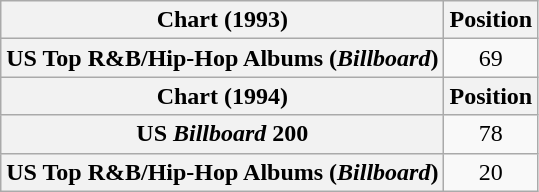<table class="wikitable plainrowheaders" style="text-align:center">
<tr>
<th scope="col">Chart (1993)</th>
<th scope="col">Position</th>
</tr>
<tr>
<th scope="row">US Top R&B/Hip-Hop Albums (<em>Billboard</em>)</th>
<td>69</td>
</tr>
<tr>
<th scope="col">Chart (1994)</th>
<th scope="col">Position</th>
</tr>
<tr>
<th scope="row">US <em>Billboard</em> 200</th>
<td>78</td>
</tr>
<tr>
<th scope="row">US Top R&B/Hip-Hop Albums (<em>Billboard</em>)</th>
<td>20</td>
</tr>
</table>
